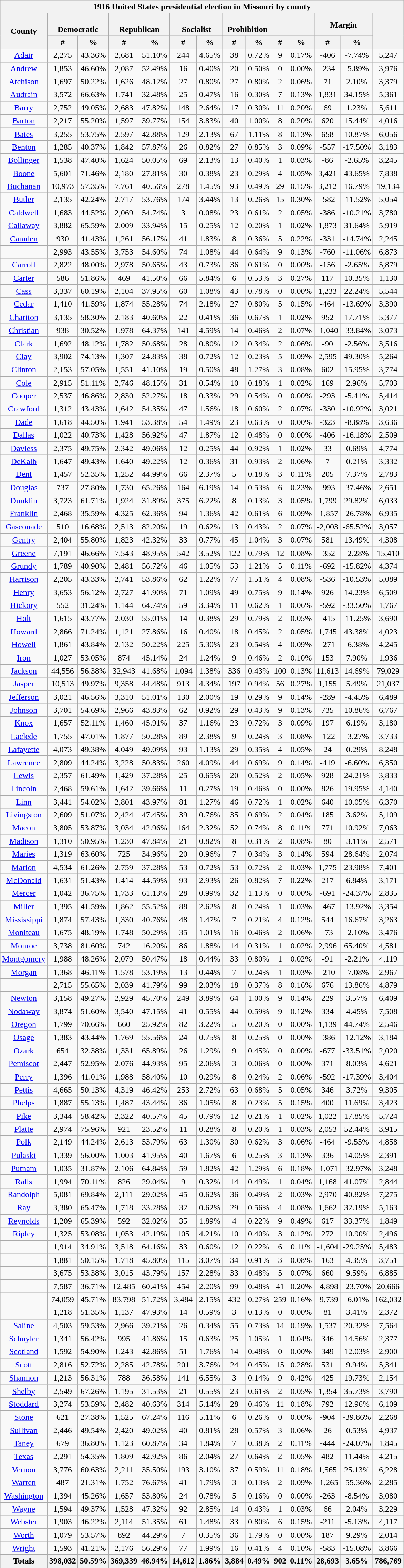<table class="wikitable sortable mw-collapsible mw-collapsed">
<tr>
<th colspan="14">1916 United States presidential election in Missouri by county</th>
</tr>
<tr>
<th rowspan="2" style="text-align:center;">County</th>
<th colspan="2" style="text-align:center;"><br>Democratic</th>
<th colspan="2" style="text-align:center;"><br>Republican</th>
<th colspan="2" style="text-align:center;"><br>Socialist</th>
<th colspan="2" style="text-align:center;"><br>Prohibition</th>
<th colspan="2" style="text-align:center;"><br></th>
<th colspan="2" style="text-align:center;">Margin</th>
<th rowspan="2" style="text-align:center;"></th>
</tr>
<tr>
<th data-sort-type="number">#</th>
<th data-sort-type="number">%</th>
<th data-sort-type="number">#</th>
<th data-sort-type="number">%</th>
<th data-sort-type="number">#</th>
<th data-sort-type="number">%</th>
<th data-sort-type="number">#</th>
<th data-sort-type="number">%</th>
<th data-sort-type="number">#</th>
<th data-sort-type="number">%</th>
<th data-sort-type="number">#</th>
<th data-sort-type="number">%</th>
</tr>
<tr style="text-align:center;">
<td><a href='#'>Adair</a></td>
<td>2,275</td>
<td>43.36%</td>
<td>2,681</td>
<td>51.10%</td>
<td>244</td>
<td>4.65%</td>
<td>38</td>
<td>0.72%</td>
<td>9</td>
<td>0.17%</td>
<td>-406</td>
<td>-7.74%</td>
<td>5,247</td>
</tr>
<tr style="text-align:center;">
<td><a href='#'>Andrew</a></td>
<td>1,853</td>
<td>46.60%</td>
<td>2,087</td>
<td>52.49%</td>
<td>16</td>
<td>0.40%</td>
<td>20</td>
<td>0.50%</td>
<td>0</td>
<td>0.00%</td>
<td>-234</td>
<td>-5.89%</td>
<td>3,976</td>
</tr>
<tr style="text-align:center;">
<td><a href='#'>Atchison</a></td>
<td>1,697</td>
<td>50.22%</td>
<td>1,626</td>
<td>48.12%</td>
<td>27</td>
<td>0.80%</td>
<td>27</td>
<td>0.80%</td>
<td>2</td>
<td>0.06%</td>
<td>71</td>
<td>2.10%</td>
<td>3,379</td>
</tr>
<tr style="text-align:center;">
<td><a href='#'>Audrain</a></td>
<td>3,572</td>
<td>66.63%</td>
<td>1,741</td>
<td>32.48%</td>
<td>25</td>
<td>0.47%</td>
<td>16</td>
<td>0.30%</td>
<td>7</td>
<td>0.13%</td>
<td>1,831</td>
<td>34.15%</td>
<td>5,361</td>
</tr>
<tr style="text-align:center;">
<td><a href='#'>Barry</a></td>
<td>2,752</td>
<td>49.05%</td>
<td>2,683</td>
<td>47.82%</td>
<td>148</td>
<td>2.64%</td>
<td>17</td>
<td>0.30%</td>
<td>11</td>
<td>0.20%</td>
<td>69</td>
<td>1.23%</td>
<td>5,611</td>
</tr>
<tr style="text-align:center;">
<td><a href='#'>Barton</a></td>
<td>2,217</td>
<td>55.20%</td>
<td>1,597</td>
<td>39.77%</td>
<td>154</td>
<td>3.83%</td>
<td>40</td>
<td>1.00%</td>
<td>8</td>
<td>0.20%</td>
<td>620</td>
<td>15.44%</td>
<td>4,016</td>
</tr>
<tr style="text-align:center;">
<td><a href='#'>Bates</a></td>
<td>3,255</td>
<td>53.75%</td>
<td>2,597</td>
<td>42.88%</td>
<td>129</td>
<td>2.13%</td>
<td>67</td>
<td>1.11%</td>
<td>8</td>
<td>0.13%</td>
<td>658</td>
<td>10.87%</td>
<td>6,056</td>
</tr>
<tr style="text-align:center;">
<td><a href='#'>Benton</a></td>
<td>1,285</td>
<td>40.37%</td>
<td>1,842</td>
<td>57.87%</td>
<td>26</td>
<td>0.82%</td>
<td>27</td>
<td>0.85%</td>
<td>3</td>
<td>0.09%</td>
<td>-557</td>
<td>-17.50%</td>
<td>3,183</td>
</tr>
<tr style="text-align:center;">
<td><a href='#'>Bollinger</a></td>
<td>1,538</td>
<td>47.40%</td>
<td>1,624</td>
<td>50.05%</td>
<td>69</td>
<td>2.13%</td>
<td>13</td>
<td>0.40%</td>
<td>1</td>
<td>0.03%</td>
<td>-86</td>
<td>-2.65%</td>
<td>3,245</td>
</tr>
<tr style="text-align:center;">
<td><a href='#'>Boone</a></td>
<td>5,601</td>
<td>71.46%</td>
<td>2,180</td>
<td>27.81%</td>
<td>30</td>
<td>0.38%</td>
<td>23</td>
<td>0.29%</td>
<td>4</td>
<td>0.05%</td>
<td>3,421</td>
<td>43.65%</td>
<td>7,838</td>
</tr>
<tr style="text-align:center;">
<td><a href='#'>Buchanan</a></td>
<td>10,973</td>
<td>57.35%</td>
<td>7,761</td>
<td>40.56%</td>
<td>278</td>
<td>1.45%</td>
<td>93</td>
<td>0.49%</td>
<td>29</td>
<td>0.15%</td>
<td>3,212</td>
<td>16.79%</td>
<td>19,134</td>
</tr>
<tr style="text-align:center;">
<td><a href='#'>Butler</a></td>
<td>2,135</td>
<td>42.24%</td>
<td>2,717</td>
<td>53.76%</td>
<td>174</td>
<td>3.44%</td>
<td>13</td>
<td>0.26%</td>
<td>15</td>
<td>0.30%</td>
<td>-582</td>
<td>-11.52%</td>
<td>5,054</td>
</tr>
<tr style="text-align:center;">
<td><a href='#'>Caldwell</a></td>
<td>1,683</td>
<td>44.52%</td>
<td>2,069</td>
<td>54.74%</td>
<td>3</td>
<td>0.08%</td>
<td>23</td>
<td>0.61%</td>
<td>2</td>
<td>0.05%</td>
<td>-386</td>
<td>-10.21%</td>
<td>3,780</td>
</tr>
<tr style="text-align:center;">
<td><a href='#'>Callaway</a></td>
<td>3,882</td>
<td>65.59%</td>
<td>2,009</td>
<td>33.94%</td>
<td>15</td>
<td>0.25%</td>
<td>12</td>
<td>0.20%</td>
<td>1</td>
<td>0.02%</td>
<td>1,873</td>
<td>31.64%</td>
<td>5,919</td>
</tr>
<tr style="text-align:center;">
<td><a href='#'>Camden</a></td>
<td>930</td>
<td>41.43%</td>
<td>1,261</td>
<td>56.17%</td>
<td>41</td>
<td>1.83%</td>
<td>8</td>
<td>0.36%</td>
<td>5</td>
<td>0.22%</td>
<td>-331</td>
<td>-14.74%</td>
<td>2,245</td>
</tr>
<tr style="text-align:center;">
<td></td>
<td>2,993</td>
<td>43.55%</td>
<td>3,753</td>
<td>54.60%</td>
<td>74</td>
<td>1.08%</td>
<td>44</td>
<td>0.64%</td>
<td>9</td>
<td>0.13%</td>
<td>-760</td>
<td>-11.06%</td>
<td>6,873</td>
</tr>
<tr style="text-align:center;">
<td><a href='#'>Carroll</a></td>
<td>2,822</td>
<td>48.00%</td>
<td>2,978</td>
<td>50.65%</td>
<td>43</td>
<td>0.73%</td>
<td>36</td>
<td>0.61%</td>
<td>0</td>
<td>0.00%</td>
<td>-156</td>
<td>-2.65%</td>
<td>5,879</td>
</tr>
<tr style="text-align:center;">
<td><a href='#'>Carter</a></td>
<td>586</td>
<td>51.86%</td>
<td>469</td>
<td>41.50%</td>
<td>66</td>
<td>5.84%</td>
<td>6</td>
<td>0.53%</td>
<td>3</td>
<td>0.27%</td>
<td>117</td>
<td>10.35%</td>
<td>1,130</td>
</tr>
<tr style="text-align:center;">
<td><a href='#'>Cass</a></td>
<td>3,337</td>
<td>60.19%</td>
<td>2,104</td>
<td>37.95%</td>
<td>60</td>
<td>1.08%</td>
<td>43</td>
<td>0.78%</td>
<td>0</td>
<td>0.00%</td>
<td>1,233</td>
<td>22.24%</td>
<td>5,544</td>
</tr>
<tr style="text-align:center;">
<td><a href='#'>Cedar</a></td>
<td>1,410</td>
<td>41.59%</td>
<td>1,874</td>
<td>55.28%</td>
<td>74</td>
<td>2.18%</td>
<td>27</td>
<td>0.80%</td>
<td>5</td>
<td>0.15%</td>
<td>-464</td>
<td>-13.69%</td>
<td>3,390</td>
</tr>
<tr style="text-align:center;">
<td><a href='#'>Chariton</a></td>
<td>3,135</td>
<td>58.30%</td>
<td>2,183</td>
<td>40.60%</td>
<td>22</td>
<td>0.41%</td>
<td>36</td>
<td>0.67%</td>
<td>1</td>
<td>0.02%</td>
<td>952</td>
<td>17.71%</td>
<td>5,377</td>
</tr>
<tr style="text-align:center;">
<td><a href='#'>Christian</a></td>
<td>938</td>
<td>30.52%</td>
<td>1,978</td>
<td>64.37%</td>
<td>141</td>
<td>4.59%</td>
<td>14</td>
<td>0.46%</td>
<td>2</td>
<td>0.07%</td>
<td>-1,040</td>
<td>-33.84%</td>
<td>3,073</td>
</tr>
<tr style="text-align:center;">
<td><a href='#'>Clark</a></td>
<td>1,692</td>
<td>48.12%</td>
<td>1,782</td>
<td>50.68%</td>
<td>28</td>
<td>0.80%</td>
<td>12</td>
<td>0.34%</td>
<td>2</td>
<td>0.06%</td>
<td>-90</td>
<td>-2.56%</td>
<td>3,516</td>
</tr>
<tr style="text-align:center;">
<td><a href='#'>Clay</a></td>
<td>3,902</td>
<td>74.13%</td>
<td>1,307</td>
<td>24.83%</td>
<td>38</td>
<td>0.72%</td>
<td>12</td>
<td>0.23%</td>
<td>5</td>
<td>0.09%</td>
<td>2,595</td>
<td>49.30%</td>
<td>5,264</td>
</tr>
<tr style="text-align:center;">
<td><a href='#'>Clinton</a></td>
<td>2,153</td>
<td>57.05%</td>
<td>1,551</td>
<td>41.10%</td>
<td>19</td>
<td>0.50%</td>
<td>48</td>
<td>1.27%</td>
<td>3</td>
<td>0.08%</td>
<td>602</td>
<td>15.95%</td>
<td>3,774</td>
</tr>
<tr style="text-align:center;">
<td><a href='#'>Cole</a></td>
<td>2,915</td>
<td>51.11%</td>
<td>2,746</td>
<td>48.15%</td>
<td>31</td>
<td>0.54%</td>
<td>10</td>
<td>0.18%</td>
<td>1</td>
<td>0.02%</td>
<td>169</td>
<td>2.96%</td>
<td>5,703</td>
</tr>
<tr style="text-align:center;">
<td><a href='#'>Cooper</a></td>
<td>2,537</td>
<td>46.86%</td>
<td>2,830</td>
<td>52.27%</td>
<td>18</td>
<td>0.33%</td>
<td>29</td>
<td>0.54%</td>
<td>0</td>
<td>0.00%</td>
<td>-293</td>
<td>-5.41%</td>
<td>5,414</td>
</tr>
<tr style="text-align:center;">
<td><a href='#'>Crawford</a></td>
<td>1,312</td>
<td>43.43%</td>
<td>1,642</td>
<td>54.35%</td>
<td>47</td>
<td>1.56%</td>
<td>18</td>
<td>0.60%</td>
<td>2</td>
<td>0.07%</td>
<td>-330</td>
<td>-10.92%</td>
<td>3,021</td>
</tr>
<tr style="text-align:center;">
<td><a href='#'>Dade</a></td>
<td>1,618</td>
<td>44.50%</td>
<td>1,941</td>
<td>53.38%</td>
<td>54</td>
<td>1.49%</td>
<td>23</td>
<td>0.63%</td>
<td>0</td>
<td>0.00%</td>
<td>-323</td>
<td>-8.88%</td>
<td>3,636</td>
</tr>
<tr style="text-align:center;">
<td><a href='#'>Dallas</a></td>
<td>1,022</td>
<td>40.73%</td>
<td>1,428</td>
<td>56.92%</td>
<td>47</td>
<td>1.87%</td>
<td>12</td>
<td>0.48%</td>
<td>0</td>
<td>0.00%</td>
<td>-406</td>
<td>-16.18%</td>
<td>2,509</td>
</tr>
<tr style="text-align:center;">
<td><a href='#'>Daviess</a></td>
<td>2,375</td>
<td>49.75%</td>
<td>2,342</td>
<td>49.06%</td>
<td>12</td>
<td>0.25%</td>
<td>44</td>
<td>0.92%</td>
<td>1</td>
<td>0.02%</td>
<td>33</td>
<td>0.69%</td>
<td>4,774</td>
</tr>
<tr style="text-align:center;">
<td><a href='#'>DeKalb</a></td>
<td>1,647</td>
<td>49.43%</td>
<td>1,640</td>
<td>49.22%</td>
<td>12</td>
<td>0.36%</td>
<td>31</td>
<td>0.93%</td>
<td>2</td>
<td>0.06%</td>
<td>7</td>
<td>0.21%</td>
<td>3,332</td>
</tr>
<tr style="text-align:center;">
<td><a href='#'>Dent</a></td>
<td>1,457</td>
<td>52.35%</td>
<td>1,252</td>
<td>44.99%</td>
<td>66</td>
<td>2.37%</td>
<td>5</td>
<td>0.18%</td>
<td>3</td>
<td>0.11%</td>
<td>205</td>
<td>7.37%</td>
<td>2,783</td>
</tr>
<tr style="text-align:center;">
<td><a href='#'>Douglas</a></td>
<td>737</td>
<td>27.80%</td>
<td>1,730</td>
<td>65.26%</td>
<td>164</td>
<td>6.19%</td>
<td>14</td>
<td>0.53%</td>
<td>6</td>
<td>0.23%</td>
<td>-993</td>
<td>-37.46%</td>
<td>2,651</td>
</tr>
<tr style="text-align:center;">
<td><a href='#'>Dunklin</a></td>
<td>3,723</td>
<td>61.71%</td>
<td>1,924</td>
<td>31.89%</td>
<td>375</td>
<td>6.22%</td>
<td>8</td>
<td>0.13%</td>
<td>3</td>
<td>0.05%</td>
<td>1,799</td>
<td>29.82%</td>
<td>6,033</td>
</tr>
<tr style="text-align:center;">
<td><a href='#'>Franklin</a></td>
<td>2,468</td>
<td>35.59%</td>
<td>4,325</td>
<td>62.36%</td>
<td>94</td>
<td>1.36%</td>
<td>42</td>
<td>0.61%</td>
<td>6</td>
<td>0.09%</td>
<td>-1,857</td>
<td>-26.78%</td>
<td>6,935</td>
</tr>
<tr style="text-align:center;">
<td><a href='#'>Gasconade</a></td>
<td>510</td>
<td>16.68%</td>
<td>2,513</td>
<td>82.20%</td>
<td>19</td>
<td>0.62%</td>
<td>13</td>
<td>0.43%</td>
<td>2</td>
<td>0.07%</td>
<td>-2,003</td>
<td>-65.52%</td>
<td>3,057</td>
</tr>
<tr style="text-align:center;">
<td><a href='#'>Gentry</a></td>
<td>2,404</td>
<td>55.80%</td>
<td>1,823</td>
<td>42.32%</td>
<td>33</td>
<td>0.77%</td>
<td>45</td>
<td>1.04%</td>
<td>3</td>
<td>0.07%</td>
<td>581</td>
<td>13.49%</td>
<td>4,308</td>
</tr>
<tr style="text-align:center;">
<td><a href='#'>Greene</a></td>
<td>7,191</td>
<td>46.66%</td>
<td>7,543</td>
<td>48.95%</td>
<td>542</td>
<td>3.52%</td>
<td>122</td>
<td>0.79%</td>
<td>12</td>
<td>0.08%</td>
<td>-352</td>
<td>-2.28%</td>
<td>15,410</td>
</tr>
<tr style="text-align:center;">
<td><a href='#'>Grundy</a></td>
<td>1,789</td>
<td>40.90%</td>
<td>2,481</td>
<td>56.72%</td>
<td>46</td>
<td>1.05%</td>
<td>53</td>
<td>1.21%</td>
<td>5</td>
<td>0.11%</td>
<td>-692</td>
<td>-15.82%</td>
<td>4,374</td>
</tr>
<tr style="text-align:center;">
<td><a href='#'>Harrison</a></td>
<td>2,205</td>
<td>43.33%</td>
<td>2,741</td>
<td>53.86%</td>
<td>62</td>
<td>1.22%</td>
<td>77</td>
<td>1.51%</td>
<td>4</td>
<td>0.08%</td>
<td>-536</td>
<td>-10.53%</td>
<td>5,089</td>
</tr>
<tr style="text-align:center;">
<td><a href='#'>Henry</a></td>
<td>3,653</td>
<td>56.12%</td>
<td>2,727</td>
<td>41.90%</td>
<td>71</td>
<td>1.09%</td>
<td>49</td>
<td>0.75%</td>
<td>9</td>
<td>0.14%</td>
<td>926</td>
<td>14.23%</td>
<td>6,509</td>
</tr>
<tr style="text-align:center;">
<td><a href='#'>Hickory</a></td>
<td>552</td>
<td>31.24%</td>
<td>1,144</td>
<td>64.74%</td>
<td>59</td>
<td>3.34%</td>
<td>11</td>
<td>0.62%</td>
<td>1</td>
<td>0.06%</td>
<td>-592</td>
<td>-33.50%</td>
<td>1,767</td>
</tr>
<tr style="text-align:center;">
<td><a href='#'>Holt</a></td>
<td>1,615</td>
<td>43.77%</td>
<td>2,030</td>
<td>55.01%</td>
<td>14</td>
<td>0.38%</td>
<td>29</td>
<td>0.79%</td>
<td>2</td>
<td>0.05%</td>
<td>-415</td>
<td>-11.25%</td>
<td>3,690</td>
</tr>
<tr style="text-align:center;">
<td><a href='#'>Howard</a></td>
<td>2,866</td>
<td>71.24%</td>
<td>1,121</td>
<td>27.86%</td>
<td>16</td>
<td>0.40%</td>
<td>18</td>
<td>0.45%</td>
<td>2</td>
<td>0.05%</td>
<td>1,745</td>
<td>43.38%</td>
<td>4,023</td>
</tr>
<tr style="text-align:center;">
<td><a href='#'>Howell</a></td>
<td>1,861</td>
<td>43.84%</td>
<td>2,132</td>
<td>50.22%</td>
<td>225</td>
<td>5.30%</td>
<td>23</td>
<td>0.54%</td>
<td>4</td>
<td>0.09%</td>
<td>-271</td>
<td>-6.38%</td>
<td>4,245</td>
</tr>
<tr style="text-align:center;">
<td><a href='#'>Iron</a></td>
<td>1,027</td>
<td>53.05%</td>
<td>874</td>
<td>45.14%</td>
<td>24</td>
<td>1.24%</td>
<td>9</td>
<td>0.46%</td>
<td>2</td>
<td>0.10%</td>
<td>153</td>
<td>7.90%</td>
<td>1,936</td>
</tr>
<tr style="text-align:center;">
<td><a href='#'>Jackson</a></td>
<td>44,556</td>
<td>56.38%</td>
<td>32,943</td>
<td>41.68%</td>
<td>1,094</td>
<td>1.38%</td>
<td>336</td>
<td>0.43%</td>
<td>100</td>
<td>0.13%</td>
<td>11,613</td>
<td>14.69%</td>
<td>79,029</td>
</tr>
<tr style="text-align:center;">
<td><a href='#'>Jasper</a></td>
<td>10,513</td>
<td>49.97%</td>
<td>9,358</td>
<td>44.48%</td>
<td>913</td>
<td>4.34%</td>
<td>197</td>
<td>0.94%</td>
<td>56</td>
<td>0.27%</td>
<td>1,155</td>
<td>5.49%</td>
<td>21,037</td>
</tr>
<tr style="text-align:center;">
<td><a href='#'>Jefferson</a></td>
<td>3,021</td>
<td>46.56%</td>
<td>3,310</td>
<td>51.01%</td>
<td>130</td>
<td>2.00%</td>
<td>19</td>
<td>0.29%</td>
<td>9</td>
<td>0.14%</td>
<td>-289</td>
<td>-4.45%</td>
<td>6,489</td>
</tr>
<tr style="text-align:center;">
<td><a href='#'>Johnson</a></td>
<td>3,701</td>
<td>54.69%</td>
<td>2,966</td>
<td>43.83%</td>
<td>62</td>
<td>0.92%</td>
<td>29</td>
<td>0.43%</td>
<td>9</td>
<td>0.13%</td>
<td>735</td>
<td>10.86%</td>
<td>6,767</td>
</tr>
<tr style="text-align:center;">
<td><a href='#'>Knox</a></td>
<td>1,657</td>
<td>52.11%</td>
<td>1,460</td>
<td>45.91%</td>
<td>37</td>
<td>1.16%</td>
<td>23</td>
<td>0.72%</td>
<td>3</td>
<td>0.09%</td>
<td>197</td>
<td>6.19%</td>
<td>3,180</td>
</tr>
<tr style="text-align:center;">
<td><a href='#'>Laclede</a></td>
<td>1,755</td>
<td>47.01%</td>
<td>1,877</td>
<td>50.28%</td>
<td>89</td>
<td>2.38%</td>
<td>9</td>
<td>0.24%</td>
<td>3</td>
<td>0.08%</td>
<td>-122</td>
<td>-3.27%</td>
<td>3,733</td>
</tr>
<tr style="text-align:center;">
<td><a href='#'>Lafayette</a></td>
<td>4,073</td>
<td>49.38%</td>
<td>4,049</td>
<td>49.09%</td>
<td>93</td>
<td>1.13%</td>
<td>29</td>
<td>0.35%</td>
<td>4</td>
<td>0.05%</td>
<td>24</td>
<td>0.29%</td>
<td>8,248</td>
</tr>
<tr style="text-align:center;">
<td><a href='#'>Lawrence</a></td>
<td>2,809</td>
<td>44.24%</td>
<td>3,228</td>
<td>50.83%</td>
<td>260</td>
<td>4.09%</td>
<td>44</td>
<td>0.69%</td>
<td>9</td>
<td>0.14%</td>
<td>-419</td>
<td>-6.60%</td>
<td>6,350</td>
</tr>
<tr style="text-align:center;">
<td><a href='#'>Lewis</a></td>
<td>2,357</td>
<td>61.49%</td>
<td>1,429</td>
<td>37.28%</td>
<td>25</td>
<td>0.65%</td>
<td>20</td>
<td>0.52%</td>
<td>2</td>
<td>0.05%</td>
<td>928</td>
<td>24.21%</td>
<td>3,833</td>
</tr>
<tr style="text-align:center;">
<td><a href='#'>Lincoln</a></td>
<td>2,468</td>
<td>59.61%</td>
<td>1,642</td>
<td>39.66%</td>
<td>11</td>
<td>0.27%</td>
<td>19</td>
<td>0.46%</td>
<td>0</td>
<td>0.00%</td>
<td>826</td>
<td>19.95%</td>
<td>4,140</td>
</tr>
<tr style="text-align:center;">
<td><a href='#'>Linn</a></td>
<td>3,441</td>
<td>54.02%</td>
<td>2,801</td>
<td>43.97%</td>
<td>81</td>
<td>1.27%</td>
<td>46</td>
<td>0.72%</td>
<td>1</td>
<td>0.02%</td>
<td>640</td>
<td>10.05%</td>
<td>6,370</td>
</tr>
<tr style="text-align:center;">
<td><a href='#'>Livingston</a></td>
<td>2,609</td>
<td>51.07%</td>
<td>2,424</td>
<td>47.45%</td>
<td>39</td>
<td>0.76%</td>
<td>35</td>
<td>0.69%</td>
<td>2</td>
<td>0.04%</td>
<td>185</td>
<td>3.62%</td>
<td>5,109</td>
</tr>
<tr style="text-align:center;">
<td><a href='#'>Macon</a></td>
<td>3,805</td>
<td>53.87%</td>
<td>3,034</td>
<td>42.96%</td>
<td>164</td>
<td>2.32%</td>
<td>52</td>
<td>0.74%</td>
<td>8</td>
<td>0.11%</td>
<td>771</td>
<td>10.92%</td>
<td>7,063</td>
</tr>
<tr style="text-align:center;">
<td><a href='#'>Madison</a></td>
<td>1,310</td>
<td>50.95%</td>
<td>1,230</td>
<td>47.84%</td>
<td>21</td>
<td>0.82%</td>
<td>8</td>
<td>0.31%</td>
<td>2</td>
<td>0.08%</td>
<td>80</td>
<td>3.11%</td>
<td>2,571</td>
</tr>
<tr style="text-align:center;">
<td><a href='#'>Maries</a></td>
<td>1,319</td>
<td>63.60%</td>
<td>725</td>
<td>34.96%</td>
<td>20</td>
<td>0.96%</td>
<td>7</td>
<td>0.34%</td>
<td>3</td>
<td>0.14%</td>
<td>594</td>
<td>28.64%</td>
<td>2,074</td>
</tr>
<tr style="text-align:center;">
<td><a href='#'>Marion</a></td>
<td>4,534</td>
<td>61.26%</td>
<td>2,759</td>
<td>37.28%</td>
<td>53</td>
<td>0.72%</td>
<td>53</td>
<td>0.72%</td>
<td>2</td>
<td>0.03%</td>
<td>1,775</td>
<td>23.98%</td>
<td>7,401</td>
</tr>
<tr style="text-align:center;">
<td><a href='#'>McDonald</a></td>
<td>1,631</td>
<td>51.43%</td>
<td>1,414</td>
<td>44.59%</td>
<td>93</td>
<td>2.93%</td>
<td>26</td>
<td>0.82%</td>
<td>7</td>
<td>0.22%</td>
<td>217</td>
<td>6.84%</td>
<td>3,171</td>
</tr>
<tr style="text-align:center;">
<td><a href='#'>Mercer</a></td>
<td>1,042</td>
<td>36.75%</td>
<td>1,733</td>
<td>61.13%</td>
<td>28</td>
<td>0.99%</td>
<td>32</td>
<td>1.13%</td>
<td>0</td>
<td>0.00%</td>
<td>-691</td>
<td>-24.37%</td>
<td>2,835</td>
</tr>
<tr style="text-align:center;">
<td><a href='#'>Miller</a></td>
<td>1,395</td>
<td>41.59%</td>
<td>1,862</td>
<td>55.52%</td>
<td>88</td>
<td>2.62%</td>
<td>8</td>
<td>0.24%</td>
<td>1</td>
<td>0.03%</td>
<td>-467</td>
<td>-13.92%</td>
<td>3,354</td>
</tr>
<tr style="text-align:center;">
<td><a href='#'>Mississippi</a></td>
<td>1,874</td>
<td>57.43%</td>
<td>1,330</td>
<td>40.76%</td>
<td>48</td>
<td>1.47%</td>
<td>7</td>
<td>0.21%</td>
<td>4</td>
<td>0.12%</td>
<td>544</td>
<td>16.67%</td>
<td>3,263</td>
</tr>
<tr style="text-align:center;">
<td><a href='#'>Moniteau</a></td>
<td>1,675</td>
<td>48.19%</td>
<td>1,748</td>
<td>50.29%</td>
<td>35</td>
<td>1.01%</td>
<td>16</td>
<td>0.46%</td>
<td>2</td>
<td>0.06%</td>
<td>-73</td>
<td>-2.10%</td>
<td>3,476</td>
</tr>
<tr style="text-align:center;">
<td><a href='#'>Monroe</a></td>
<td>3,738</td>
<td>81.60%</td>
<td>742</td>
<td>16.20%</td>
<td>86</td>
<td>1.88%</td>
<td>14</td>
<td>0.31%</td>
<td>1</td>
<td>0.02%</td>
<td>2,996</td>
<td>65.40%</td>
<td>4,581</td>
</tr>
<tr style="text-align:center;">
<td><a href='#'>Montgomery</a></td>
<td>1,988</td>
<td>48.26%</td>
<td>2,079</td>
<td>50.47%</td>
<td>18</td>
<td>0.44%</td>
<td>33</td>
<td>0.80%</td>
<td>1</td>
<td>0.02%</td>
<td>-91</td>
<td>-2.21%</td>
<td>4,119</td>
</tr>
<tr style="text-align:center;">
<td><a href='#'>Morgan</a></td>
<td>1,368</td>
<td>46.11%</td>
<td>1,578</td>
<td>53.19%</td>
<td>13</td>
<td>0.44%</td>
<td>7</td>
<td>0.24%</td>
<td>1</td>
<td>0.03%</td>
<td>-210</td>
<td>-7.08%</td>
<td>2,967</td>
</tr>
<tr style="text-align:center;">
<td></td>
<td>2,715</td>
<td>55.65%</td>
<td>2,039</td>
<td>41.79%</td>
<td>99</td>
<td>2.03%</td>
<td>18</td>
<td>0.37%</td>
<td>8</td>
<td>0.16%</td>
<td>676</td>
<td>13.86%</td>
<td>4,879</td>
</tr>
<tr style="text-align:center;">
<td><a href='#'>Newton</a></td>
<td>3,158</td>
<td>49.27%</td>
<td>2,929</td>
<td>45.70%</td>
<td>249</td>
<td>3.89%</td>
<td>64</td>
<td>1.00%</td>
<td>9</td>
<td>0.14%</td>
<td>229</td>
<td>3.57%</td>
<td>6,409</td>
</tr>
<tr style="text-align:center;">
<td><a href='#'>Nodaway</a></td>
<td>3,874</td>
<td>51.60%</td>
<td>3,540</td>
<td>47.15%</td>
<td>41</td>
<td>0.55%</td>
<td>44</td>
<td>0.59%</td>
<td>9</td>
<td>0.12%</td>
<td>334</td>
<td>4.45%</td>
<td>7,508</td>
</tr>
<tr style="text-align:center;">
<td><a href='#'>Oregon</a></td>
<td>1,799</td>
<td>70.66%</td>
<td>660</td>
<td>25.92%</td>
<td>82</td>
<td>3.22%</td>
<td>5</td>
<td>0.20%</td>
<td>0</td>
<td>0.00%</td>
<td>1,139</td>
<td>44.74%</td>
<td>2,546</td>
</tr>
<tr style="text-align:center;">
<td><a href='#'>Osage</a></td>
<td>1,383</td>
<td>43.44%</td>
<td>1,769</td>
<td>55.56%</td>
<td>24</td>
<td>0.75%</td>
<td>8</td>
<td>0.25%</td>
<td>0</td>
<td>0.00%</td>
<td>-386</td>
<td>-12.12%</td>
<td>3,184</td>
</tr>
<tr style="text-align:center;">
<td><a href='#'>Ozark</a></td>
<td>654</td>
<td>32.38%</td>
<td>1,331</td>
<td>65.89%</td>
<td>26</td>
<td>1.29%</td>
<td>9</td>
<td>0.45%</td>
<td>0</td>
<td>0.00%</td>
<td>-677</td>
<td>-33.51%</td>
<td>2,020</td>
</tr>
<tr style="text-align:center;">
<td><a href='#'>Pemiscot</a></td>
<td>2,447</td>
<td>52.95%</td>
<td>2,076</td>
<td>44.93%</td>
<td>95</td>
<td>2.06%</td>
<td>3</td>
<td>0.06%</td>
<td>0</td>
<td>0.00%</td>
<td>371</td>
<td>8.03%</td>
<td>4,621</td>
</tr>
<tr style="text-align:center;">
<td><a href='#'>Perry</a></td>
<td>1,396</td>
<td>41.01%</td>
<td>1,988</td>
<td>58.40%</td>
<td>10</td>
<td>0.29%</td>
<td>8</td>
<td>0.24%</td>
<td>2</td>
<td>0.06%</td>
<td>-592</td>
<td>-17.39%</td>
<td>3,404</td>
</tr>
<tr style="text-align:center;">
<td><a href='#'>Pettis</a></td>
<td>4,665</td>
<td>50.13%</td>
<td>4,319</td>
<td>46.42%</td>
<td>253</td>
<td>2.72%</td>
<td>63</td>
<td>0.68%</td>
<td>5</td>
<td>0.05%</td>
<td>346</td>
<td>3.72%</td>
<td>9,305</td>
</tr>
<tr style="text-align:center;">
<td><a href='#'>Phelps</a></td>
<td>1,887</td>
<td>55.13%</td>
<td>1,487</td>
<td>43.44%</td>
<td>36</td>
<td>1.05%</td>
<td>8</td>
<td>0.23%</td>
<td>5</td>
<td>0.15%</td>
<td>400</td>
<td>11.69%</td>
<td>3,423</td>
</tr>
<tr style="text-align:center;">
<td><a href='#'>Pike</a></td>
<td>3,344</td>
<td>58.42%</td>
<td>2,322</td>
<td>40.57%</td>
<td>45</td>
<td>0.79%</td>
<td>12</td>
<td>0.21%</td>
<td>1</td>
<td>0.02%</td>
<td>1,022</td>
<td>17.85%</td>
<td>5,724</td>
</tr>
<tr style="text-align:center;">
<td><a href='#'>Platte</a></td>
<td>2,974</td>
<td>75.96%</td>
<td>921</td>
<td>23.52%</td>
<td>11</td>
<td>0.28%</td>
<td>8</td>
<td>0.20%</td>
<td>1</td>
<td>0.03%</td>
<td>2,053</td>
<td>52.44%</td>
<td>3,915</td>
</tr>
<tr style="text-align:center;">
<td><a href='#'>Polk</a></td>
<td>2,149</td>
<td>44.24%</td>
<td>2,613</td>
<td>53.79%</td>
<td>63</td>
<td>1.30%</td>
<td>30</td>
<td>0.62%</td>
<td>3</td>
<td>0.06%</td>
<td>-464</td>
<td>-9.55%</td>
<td>4,858</td>
</tr>
<tr style="text-align:center;">
<td><a href='#'>Pulaski</a></td>
<td>1,339</td>
<td>56.00%</td>
<td>1,003</td>
<td>41.95%</td>
<td>40</td>
<td>1.67%</td>
<td>6</td>
<td>0.25%</td>
<td>3</td>
<td>0.13%</td>
<td>336</td>
<td>14.05%</td>
<td>2,391</td>
</tr>
<tr style="text-align:center;">
<td><a href='#'>Putnam</a></td>
<td>1,035</td>
<td>31.87%</td>
<td>2,106</td>
<td>64.84%</td>
<td>59</td>
<td>1.82%</td>
<td>42</td>
<td>1.29%</td>
<td>6</td>
<td>0.18%</td>
<td>-1,071</td>
<td>-32.97%</td>
<td>3,248</td>
</tr>
<tr style="text-align:center;">
<td><a href='#'>Ralls</a></td>
<td>1,994</td>
<td>70.11%</td>
<td>826</td>
<td>29.04%</td>
<td>9</td>
<td>0.32%</td>
<td>14</td>
<td>0.49%</td>
<td>1</td>
<td>0.04%</td>
<td>1,168</td>
<td>41.07%</td>
<td>2,844</td>
</tr>
<tr style="text-align:center;">
<td><a href='#'>Randolph</a></td>
<td>5,081</td>
<td>69.84%</td>
<td>2,111</td>
<td>29.02%</td>
<td>45</td>
<td>0.62%</td>
<td>36</td>
<td>0.49%</td>
<td>2</td>
<td>0.03%</td>
<td>2,970</td>
<td>40.82%</td>
<td>7,275</td>
</tr>
<tr style="text-align:center;">
<td><a href='#'>Ray</a></td>
<td>3,380</td>
<td>65.47%</td>
<td>1,718</td>
<td>33.28%</td>
<td>32</td>
<td>0.62%</td>
<td>29</td>
<td>0.56%</td>
<td>4</td>
<td>0.08%</td>
<td>1,662</td>
<td>32.19%</td>
<td>5,163</td>
</tr>
<tr style="text-align:center;">
<td><a href='#'>Reynolds</a></td>
<td>1,209</td>
<td>65.39%</td>
<td>592</td>
<td>32.02%</td>
<td>35</td>
<td>1.89%</td>
<td>4</td>
<td>0.22%</td>
<td>9</td>
<td>0.49%</td>
<td>617</td>
<td>33.37%</td>
<td>1,849</td>
</tr>
<tr style="text-align:center;">
<td><a href='#'>Ripley</a></td>
<td>1,325</td>
<td>53.08%</td>
<td>1,053</td>
<td>42.19%</td>
<td>105</td>
<td>4.21%</td>
<td>10</td>
<td>0.40%</td>
<td>3</td>
<td>0.12%</td>
<td>272</td>
<td>10.90%</td>
<td>2,496</td>
</tr>
<tr style="text-align:center;">
<td></td>
<td>1,914</td>
<td>34.91%</td>
<td>3,518</td>
<td>64.16%</td>
<td>33</td>
<td>0.60%</td>
<td>12</td>
<td>0.22%</td>
<td>6</td>
<td>0.11%</td>
<td>-1,604</td>
<td>-29.25%</td>
<td>5,483</td>
</tr>
<tr style="text-align:center;">
<td></td>
<td>1,881</td>
<td>50.15%</td>
<td>1,718</td>
<td>45.80%</td>
<td>115</td>
<td>3.07%</td>
<td>34</td>
<td>0.91%</td>
<td>3</td>
<td>0.08%</td>
<td>163</td>
<td>4.35%</td>
<td>3,751</td>
</tr>
<tr style="text-align:center;">
<td></td>
<td>3,675</td>
<td>53.38%</td>
<td>3,015</td>
<td>43.79%</td>
<td>157</td>
<td>2.28%</td>
<td>33</td>
<td>0.48%</td>
<td>5</td>
<td>0.07%</td>
<td>660</td>
<td>9.59%</td>
<td>6,885</td>
</tr>
<tr style="text-align:center;">
<td></td>
<td>7,587</td>
<td>36.71%</td>
<td>12,485</td>
<td>60.41%</td>
<td>454</td>
<td>2.20%</td>
<td>99</td>
<td>0.48%</td>
<td>41</td>
<td>0.20%</td>
<td>-4,898</td>
<td>-23.70%</td>
<td>20,666</td>
</tr>
<tr style="text-align:center;">
<td></td>
<td>74,059</td>
<td>45.71%</td>
<td>83,798</td>
<td>51.72%</td>
<td>3,484</td>
<td>2.15%</td>
<td>432</td>
<td>0.27%</td>
<td>259</td>
<td>0.16%</td>
<td>-9,739</td>
<td>-6.01%</td>
<td>162,032</td>
</tr>
<tr style="text-align:center;">
<td></td>
<td>1,218</td>
<td>51.35%</td>
<td>1,137</td>
<td>47.93%</td>
<td>14</td>
<td>0.59%</td>
<td>3</td>
<td>0.13%</td>
<td>0</td>
<td>0.00%</td>
<td>81</td>
<td>3.41%</td>
<td>2,372</td>
</tr>
<tr style="text-align:center;">
<td><a href='#'>Saline</a></td>
<td>4,503</td>
<td>59.53%</td>
<td>2,966</td>
<td>39.21%</td>
<td>26</td>
<td>0.34%</td>
<td>55</td>
<td>0.73%</td>
<td>14</td>
<td>0.19%</td>
<td>1,537</td>
<td>20.32%</td>
<td>7,564</td>
</tr>
<tr style="text-align:center;">
<td><a href='#'>Schuyler</a></td>
<td>1,341</td>
<td>56.42%</td>
<td>995</td>
<td>41.86%</td>
<td>15</td>
<td>0.63%</td>
<td>25</td>
<td>1.05%</td>
<td>1</td>
<td>0.04%</td>
<td>346</td>
<td>14.56%</td>
<td>2,377</td>
</tr>
<tr style="text-align:center;">
<td><a href='#'>Scotland</a></td>
<td>1,592</td>
<td>54.90%</td>
<td>1,243</td>
<td>42.86%</td>
<td>51</td>
<td>1.76%</td>
<td>14</td>
<td>0.48%</td>
<td>0</td>
<td>0.00%</td>
<td>349</td>
<td>12.03%</td>
<td>2,900</td>
</tr>
<tr style="text-align:center;">
<td><a href='#'>Scott</a></td>
<td>2,816</td>
<td>52.72%</td>
<td>2,285</td>
<td>42.78%</td>
<td>201</td>
<td>3.76%</td>
<td>24</td>
<td>0.45%</td>
<td>15</td>
<td>0.28%</td>
<td>531</td>
<td>9.94%</td>
<td>5,341</td>
</tr>
<tr style="text-align:center;">
<td><a href='#'>Shannon</a></td>
<td>1,213</td>
<td>56.31%</td>
<td>788</td>
<td>36.58%</td>
<td>141</td>
<td>6.55%</td>
<td>3</td>
<td>0.14%</td>
<td>9</td>
<td>0.42%</td>
<td>425</td>
<td>19.73%</td>
<td>2,154</td>
</tr>
<tr style="text-align:center;">
<td><a href='#'>Shelby</a></td>
<td>2,549</td>
<td>67.26%</td>
<td>1,195</td>
<td>31.53%</td>
<td>21</td>
<td>0.55%</td>
<td>23</td>
<td>0.61%</td>
<td>2</td>
<td>0.05%</td>
<td>1,354</td>
<td>35.73%</td>
<td>3,790</td>
</tr>
<tr style="text-align:center;">
<td><a href='#'>Stoddard</a></td>
<td>3,274</td>
<td>53.59%</td>
<td>2,482</td>
<td>40.63%</td>
<td>314</td>
<td>5.14%</td>
<td>28</td>
<td>0.46%</td>
<td>11</td>
<td>0.18%</td>
<td>792</td>
<td>12.96%</td>
<td>6,109</td>
</tr>
<tr style="text-align:center;">
<td><a href='#'>Stone</a></td>
<td>621</td>
<td>27.38%</td>
<td>1,525</td>
<td>67.24%</td>
<td>116</td>
<td>5.11%</td>
<td>6</td>
<td>0.26%</td>
<td>0</td>
<td>0.00%</td>
<td>-904</td>
<td>-39.86%</td>
<td>2,268</td>
</tr>
<tr style="text-align:center;">
<td><a href='#'>Sullivan</a></td>
<td>2,446</td>
<td>49.54%</td>
<td>2,420</td>
<td>49.02%</td>
<td>40</td>
<td>0.81%</td>
<td>28</td>
<td>0.57%</td>
<td>3</td>
<td>0.06%</td>
<td>26</td>
<td>0.53%</td>
<td>4,937</td>
</tr>
<tr style="text-align:center;">
<td><a href='#'>Taney</a></td>
<td>679</td>
<td>36.80%</td>
<td>1,123</td>
<td>60.87%</td>
<td>34</td>
<td>1.84%</td>
<td>7</td>
<td>0.38%</td>
<td>2</td>
<td>0.11%</td>
<td>-444</td>
<td>-24.07%</td>
<td>1,845</td>
</tr>
<tr style="text-align:center;">
<td><a href='#'>Texas</a></td>
<td>2,291</td>
<td>54.35%</td>
<td>1,809</td>
<td>42.92%</td>
<td>86</td>
<td>2.04%</td>
<td>27</td>
<td>0.64%</td>
<td>2</td>
<td>0.05%</td>
<td>482</td>
<td>11.44%</td>
<td>4,215</td>
</tr>
<tr style="text-align:center;">
<td><a href='#'>Vernon</a></td>
<td>3,776</td>
<td>60.63%</td>
<td>2,211</td>
<td>35.50%</td>
<td>193</td>
<td>3.10%</td>
<td>37</td>
<td>0.59%</td>
<td>11</td>
<td>0.18%</td>
<td>1,565</td>
<td>25.13%</td>
<td>6,228</td>
</tr>
<tr style="text-align:center;">
<td><a href='#'>Warren</a></td>
<td>487</td>
<td>21.31%</td>
<td>1,752</td>
<td>76.67%</td>
<td>41</td>
<td>1.79%</td>
<td>3</td>
<td>0.13%</td>
<td>2</td>
<td>0.09%</td>
<td>-1,265</td>
<td>-55.36%</td>
<td>2,285</td>
</tr>
<tr style="text-align:center;">
<td><a href='#'>Washington</a></td>
<td>1,394</td>
<td>45.26%</td>
<td>1,657</td>
<td>53.80%</td>
<td>24</td>
<td>0.78%</td>
<td>5</td>
<td>0.16%</td>
<td>0</td>
<td>0.00%</td>
<td>-263</td>
<td>-8.54%</td>
<td>3,080</td>
</tr>
<tr style="text-align:center;">
<td><a href='#'>Wayne</a></td>
<td>1,594</td>
<td>49.37%</td>
<td>1,528</td>
<td>47.32%</td>
<td>92</td>
<td>2.85%</td>
<td>14</td>
<td>0.43%</td>
<td>1</td>
<td>0.03%</td>
<td>66</td>
<td>2.04%</td>
<td>3,229</td>
</tr>
<tr style="text-align:center;">
<td><a href='#'>Webster</a></td>
<td>1,903</td>
<td>46.22%</td>
<td>2,114</td>
<td>51.35%</td>
<td>61</td>
<td>1.48%</td>
<td>33</td>
<td>0.80%</td>
<td>6</td>
<td>0.15%</td>
<td>-211</td>
<td>-5.13%</td>
<td>4,117</td>
</tr>
<tr style="text-align:center;">
<td><a href='#'>Worth</a></td>
<td>1,079</td>
<td>53.57%</td>
<td>892</td>
<td>44.29%</td>
<td>7</td>
<td>0.35%</td>
<td>36</td>
<td>1.79%</td>
<td>0</td>
<td>0.00%</td>
<td>187</td>
<td>9.29%</td>
<td>2,014</td>
</tr>
<tr style="text-align:center;">
<td><a href='#'>Wright</a></td>
<td>1,593</td>
<td>41.21%</td>
<td>2,176</td>
<td>56.29%</td>
<td>77</td>
<td>1.99%</td>
<td>16</td>
<td>0.41%</td>
<td>4</td>
<td>0.10%</td>
<td>-583</td>
<td>-15.08%</td>
<td>3,866</td>
</tr>
<tr style="text-align:center;">
<th>Totals</th>
<th>398,032</th>
<th>50.59%</th>
<th>369,339</th>
<th>46.94%</th>
<th>14,612</th>
<th>1.86%</th>
<th>3,884</th>
<th>0.49%</th>
<th>902</th>
<th>0.11%</th>
<th>28,693</th>
<th>3.65%</th>
<th>786,769</th>
</tr>
</table>
